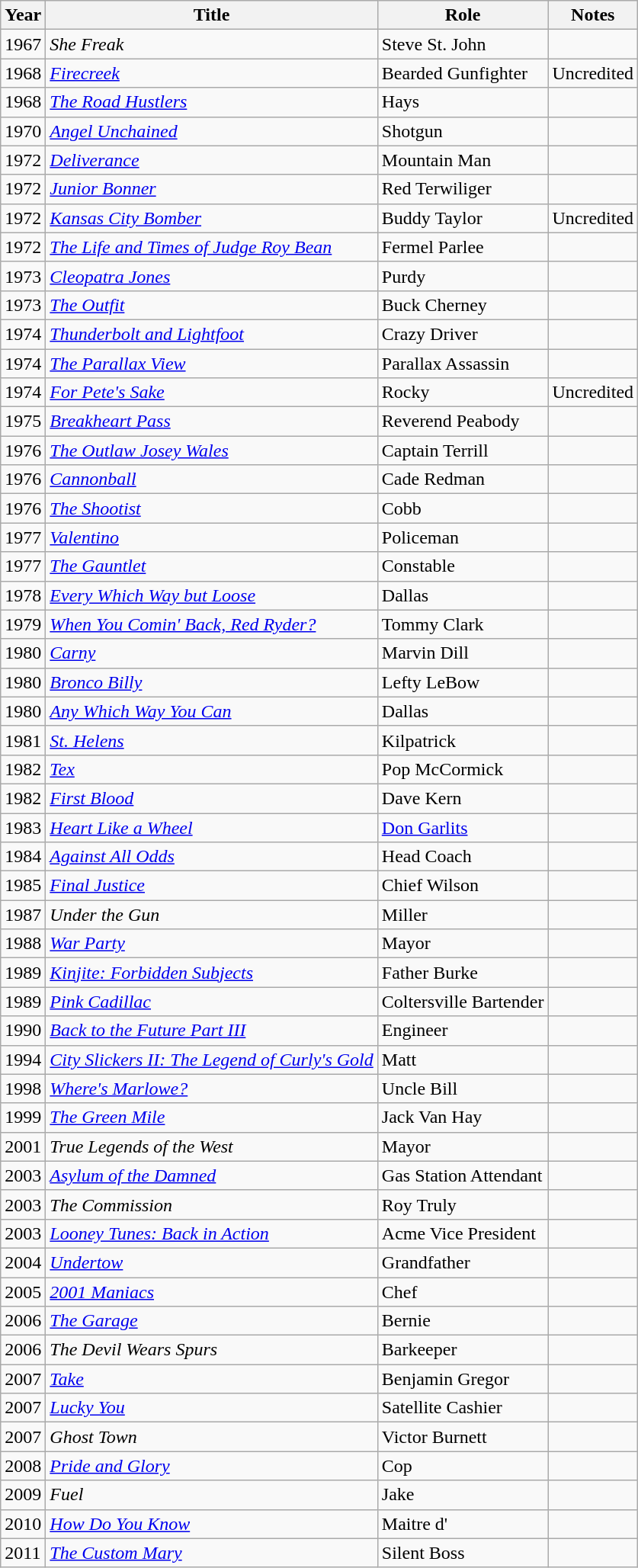<table class="wikitable sortable">
<tr>
<th>Year</th>
<th>Title</th>
<th>Role</th>
<th>Notes</th>
</tr>
<tr>
<td>1967</td>
<td><em>She Freak</em></td>
<td>Steve St. John</td>
<td></td>
</tr>
<tr>
<td>1968</td>
<td><em><a href='#'>Firecreek</a></em></td>
<td>Bearded Gunfighter</td>
<td>Uncredited</td>
</tr>
<tr>
<td>1968</td>
<td><em><a href='#'>The Road Hustlers</a></em></td>
<td>Hays</td>
<td></td>
</tr>
<tr>
<td>1970</td>
<td><em><a href='#'>Angel Unchained</a></em></td>
<td>Shotgun</td>
<td></td>
</tr>
<tr>
<td>1972</td>
<td><em><a href='#'>Deliverance</a></em></td>
<td>Mountain Man</td>
<td></td>
</tr>
<tr>
<td>1972</td>
<td><em><a href='#'>Junior Bonner</a></em></td>
<td>Red Terwiliger</td>
<td></td>
</tr>
<tr>
<td>1972</td>
<td><em><a href='#'>Kansas City Bomber</a></em></td>
<td>Buddy Taylor</td>
<td>Uncredited</td>
</tr>
<tr>
<td>1972</td>
<td><em><a href='#'>The Life and Times of Judge Roy Bean</a></em></td>
<td>Fermel Parlee</td>
<td></td>
</tr>
<tr>
<td>1973</td>
<td><em><a href='#'>Cleopatra Jones</a></em></td>
<td>Purdy</td>
<td></td>
</tr>
<tr>
<td>1973</td>
<td><em><a href='#'>The Outfit</a></em></td>
<td>Buck Cherney</td>
<td></td>
</tr>
<tr>
<td>1974</td>
<td><em><a href='#'>Thunderbolt and Lightfoot</a></em></td>
<td>Crazy Driver</td>
<td></td>
</tr>
<tr>
<td>1974</td>
<td><em><a href='#'>The Parallax View</a></em></td>
<td>Parallax Assassin</td>
<td></td>
</tr>
<tr>
<td>1974</td>
<td><em><a href='#'>For Pete's Sake</a></em></td>
<td>Rocky</td>
<td>Uncredited</td>
</tr>
<tr>
<td>1975</td>
<td><em><a href='#'>Breakheart Pass</a></em></td>
<td>Reverend Peabody</td>
<td></td>
</tr>
<tr>
<td>1976</td>
<td><em><a href='#'>The Outlaw Josey Wales</a></em></td>
<td>Captain Terrill</td>
<td></td>
</tr>
<tr>
<td>1976</td>
<td><em><a href='#'>Cannonball</a></em></td>
<td>Cade Redman</td>
<td></td>
</tr>
<tr>
<td>1976</td>
<td><em><a href='#'>The Shootist</a></em></td>
<td>Cobb</td>
<td></td>
</tr>
<tr>
<td>1977</td>
<td><em><a href='#'>Valentino</a></em></td>
<td>Policeman</td>
<td></td>
</tr>
<tr>
<td>1977</td>
<td><em><a href='#'>The Gauntlet</a></em></td>
<td>Constable</td>
<td></td>
</tr>
<tr>
<td>1978</td>
<td><em><a href='#'>Every Which Way but Loose</a></em></td>
<td>Dallas</td>
<td></td>
</tr>
<tr>
<td>1979</td>
<td><em><a href='#'>When You Comin' Back, Red Ryder?</a></em></td>
<td>Tommy Clark</td>
<td></td>
</tr>
<tr>
<td>1980</td>
<td><em><a href='#'>Carny</a></em></td>
<td>Marvin Dill</td>
<td></td>
</tr>
<tr>
<td>1980</td>
<td><em><a href='#'>Bronco Billy</a></em></td>
<td>Lefty LeBow</td>
<td></td>
</tr>
<tr>
<td>1980</td>
<td><em><a href='#'>Any Which Way You Can</a></em></td>
<td>Dallas</td>
<td></td>
</tr>
<tr>
<td>1981</td>
<td><em><a href='#'>St. Helens</a></em></td>
<td>Kilpatrick</td>
<td></td>
</tr>
<tr>
<td>1982</td>
<td><em><a href='#'>Tex</a></em></td>
<td>Pop McCormick</td>
<td></td>
</tr>
<tr>
<td>1982</td>
<td><em><a href='#'>First Blood</a></em></td>
<td>Dave Kern</td>
<td></td>
</tr>
<tr>
<td>1983</td>
<td><em><a href='#'>Heart Like a Wheel</a></em></td>
<td><a href='#'>Don Garlits</a></td>
<td></td>
</tr>
<tr>
<td>1984</td>
<td><em><a href='#'>Against All Odds</a></em></td>
<td>Head Coach</td>
<td></td>
</tr>
<tr>
<td>1985</td>
<td><em><a href='#'>Final Justice</a></em></td>
<td>Chief Wilson</td>
<td></td>
</tr>
<tr>
<td>1987</td>
<td><em>Under the Gun</em></td>
<td>Miller</td>
<td></td>
</tr>
<tr>
<td>1988</td>
<td><em><a href='#'>War Party</a></em></td>
<td>Mayor</td>
<td></td>
</tr>
<tr>
<td>1989</td>
<td><em><a href='#'>Kinjite: Forbidden Subjects</a></em></td>
<td>Father Burke</td>
<td></td>
</tr>
<tr>
<td>1989</td>
<td><em><a href='#'>Pink Cadillac</a></em></td>
<td>Coltersville Bartender</td>
<td></td>
</tr>
<tr>
<td>1990</td>
<td><em><a href='#'>Back to the Future Part III</a></em></td>
<td>Engineer</td>
<td></td>
</tr>
<tr>
<td>1994</td>
<td><em><a href='#'>City Slickers II: The Legend of Curly's Gold</a></em></td>
<td>Matt</td>
<td></td>
</tr>
<tr>
<td>1998</td>
<td><em><a href='#'>Where's Marlowe?</a></em></td>
<td>Uncle Bill</td>
<td></td>
</tr>
<tr>
<td>1999</td>
<td><em><a href='#'>The Green Mile</a></em></td>
<td>Jack Van Hay</td>
<td></td>
</tr>
<tr>
<td>2001</td>
<td><em>True Legends of the West</em></td>
<td>Mayor</td>
<td></td>
</tr>
<tr>
<td>2003</td>
<td><em><a href='#'>Asylum of the Damned</a></em></td>
<td>Gas Station Attendant</td>
<td></td>
</tr>
<tr>
<td>2003</td>
<td><em>The Commission</em></td>
<td>Roy Truly</td>
<td></td>
</tr>
<tr>
<td>2003</td>
<td><em><a href='#'>Looney Tunes: Back in Action</a></em></td>
<td>Acme Vice President</td>
<td></td>
</tr>
<tr>
<td>2004</td>
<td><em><a href='#'>Undertow</a></em></td>
<td>Grandfather</td>
<td></td>
</tr>
<tr>
<td>2005</td>
<td><em><a href='#'>2001 Maniacs</a></em></td>
<td>Chef</td>
<td></td>
</tr>
<tr>
<td>2006</td>
<td><em><a href='#'>The Garage</a></em></td>
<td>Bernie</td>
<td></td>
</tr>
<tr>
<td>2006</td>
<td><em>The Devil Wears Spurs</em></td>
<td>Barkeeper</td>
<td></td>
</tr>
<tr>
<td>2007</td>
<td><em><a href='#'>Take</a></em></td>
<td>Benjamin Gregor</td>
<td></td>
</tr>
<tr>
<td>2007</td>
<td><em><a href='#'>Lucky You</a></em></td>
<td>Satellite Cashier</td>
<td></td>
</tr>
<tr>
<td>2007</td>
<td><em>Ghost Town</em></td>
<td>Victor Burnett</td>
<td></td>
</tr>
<tr>
<td>2008</td>
<td><em><a href='#'>Pride and Glory</a></em></td>
<td>Cop</td>
<td></td>
</tr>
<tr>
<td>2009</td>
<td><em>Fuel</em></td>
<td>Jake</td>
<td></td>
</tr>
<tr>
<td>2010</td>
<td><em><a href='#'>How Do You Know</a></em></td>
<td>Maitre d'</td>
<td></td>
</tr>
<tr>
<td>2011</td>
<td><em><a href='#'>The Custom Mary</a></em></td>
<td>Silent Boss</td>
<td></td>
</tr>
</table>
